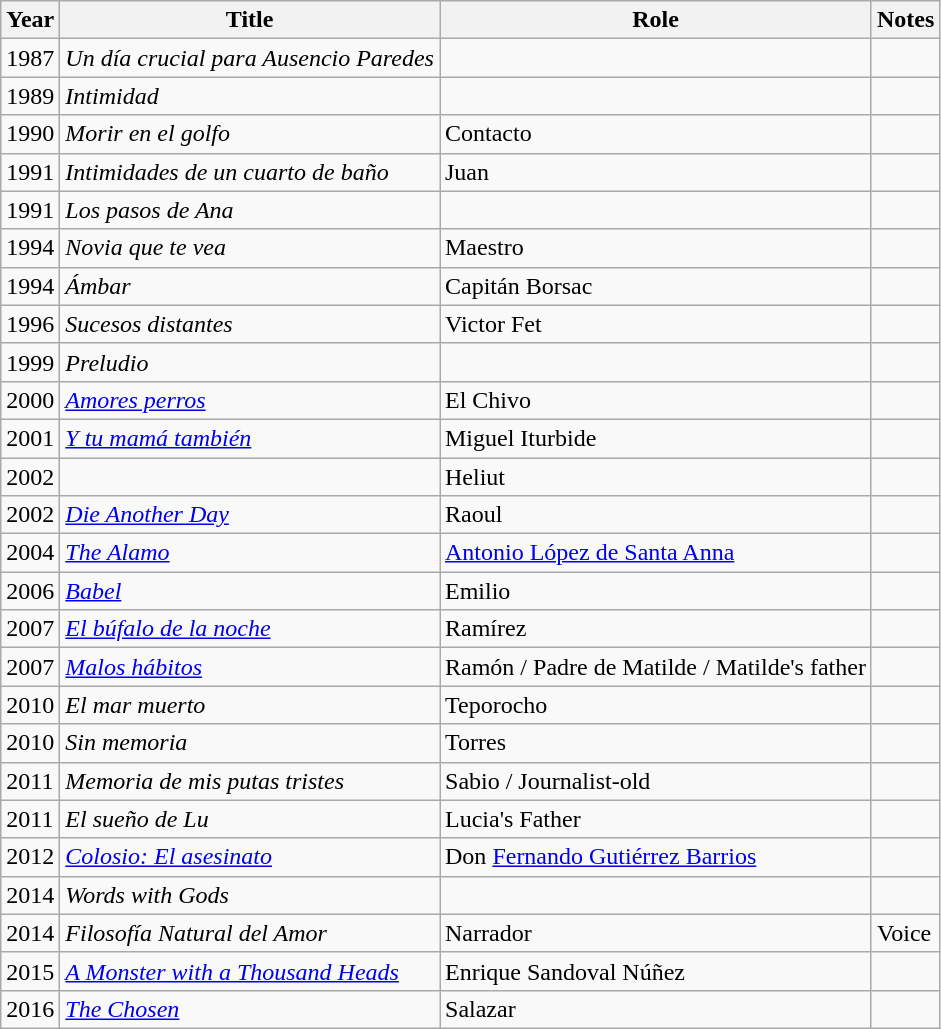<table class="wikitable">
<tr>
<th>Year</th>
<th>Title</th>
<th>Role</th>
<th>Notes</th>
</tr>
<tr>
<td>1987</td>
<td><em>Un día crucial para Ausencio Paredes</em></td>
<td></td>
<td></td>
</tr>
<tr>
<td>1989</td>
<td><em>Intimidad</em></td>
<td></td>
<td></td>
</tr>
<tr>
<td>1990</td>
<td><em>Morir en el golfo</em></td>
<td>Contacto</td>
<td></td>
</tr>
<tr>
<td>1991</td>
<td><em>Intimidades de un cuarto de baño</em></td>
<td>Juan</td>
<td></td>
</tr>
<tr>
<td>1991</td>
<td><em>Los pasos de Ana</em></td>
<td></td>
<td></td>
</tr>
<tr>
<td>1994</td>
<td><em>Novia que te vea</em></td>
<td>Maestro</td>
<td></td>
</tr>
<tr>
<td>1994</td>
<td><em>Ámbar</em></td>
<td>Capitán Borsac</td>
<td></td>
</tr>
<tr>
<td>1996</td>
<td><em>Sucesos distantes</em></td>
<td>Victor Fet</td>
<td></td>
</tr>
<tr>
<td>1999</td>
<td><em>Preludio</em></td>
<td></td>
<td></td>
</tr>
<tr>
<td>2000</td>
<td><em><a href='#'>Amores perros</a></em></td>
<td>El Chivo</td>
<td></td>
</tr>
<tr>
<td>2001</td>
<td><em><a href='#'>Y tu mamá también</a></em></td>
<td>Miguel Iturbide</td>
<td></td>
</tr>
<tr>
<td>2002</td>
<td><em></em></td>
<td>Heliut</td>
<td></td>
</tr>
<tr>
<td>2002</td>
<td><em><a href='#'>Die Another Day</a></em></td>
<td>Raoul</td>
<td></td>
</tr>
<tr>
<td>2004</td>
<td><em><a href='#'>The Alamo</a></em></td>
<td><a href='#'>Antonio López de Santa Anna</a></td>
<td></td>
</tr>
<tr>
<td>2006</td>
<td><em><a href='#'>Babel</a></em></td>
<td>Emilio</td>
<td></td>
</tr>
<tr>
<td>2007</td>
<td><em><a href='#'>El búfalo de la noche</a></em></td>
<td>Ramírez</td>
<td></td>
</tr>
<tr>
<td>2007</td>
<td><em><a href='#'>Malos hábitos</a></em></td>
<td>Ramón / Padre de Matilde / Matilde's father</td>
<td></td>
</tr>
<tr>
<td>2010</td>
<td><em>El mar muerto</em></td>
<td>Teporocho</td>
<td></td>
</tr>
<tr>
<td>2010</td>
<td><em>Sin memoria</em></td>
<td>Torres</td>
<td></td>
</tr>
<tr>
<td>2011</td>
<td><em>Memoria de mis putas tristes</em></td>
<td>Sabio / Journalist-old</td>
<td></td>
</tr>
<tr>
<td>2011</td>
<td><em>El sueño de Lu</em></td>
<td>Lucia's Father</td>
<td></td>
</tr>
<tr>
<td>2012</td>
<td><em><a href='#'>Colosio: El asesinato</a></em></td>
<td>Don <a href='#'>Fernando Gutiérrez Barrios</a></td>
<td></td>
</tr>
<tr>
<td>2014</td>
<td><em>Words with Gods</em></td>
<td></td>
<td></td>
</tr>
<tr>
<td>2014</td>
<td><em>Filosofía Natural del Amor</em></td>
<td>Narrador</td>
<td>Voice</td>
</tr>
<tr>
<td>2015</td>
<td><em><a href='#'>A Monster with a Thousand Heads</a></em></td>
<td>Enrique Sandoval Núñez</td>
<td></td>
</tr>
<tr>
<td>2016</td>
<td><em><a href='#'>The Chosen</a></em></td>
<td>Salazar</td>
<td></td>
</tr>
</table>
